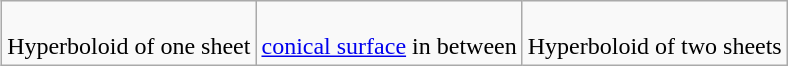<table class=wikitable align=right>
<tr align=center>
<td><br>Hyperboloid of one sheet</td>
<td><br><a href='#'>conical surface</a> in between</td>
<td><br>Hyperboloid of two sheets</td>
</tr>
</table>
